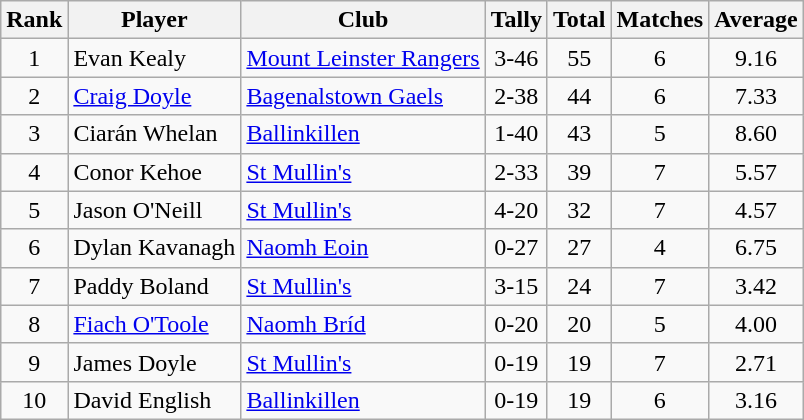<table class="wikitable">
<tr>
<th>Rank</th>
<th>Player</th>
<th>Club</th>
<th>Tally</th>
<th>Total</th>
<th>Matches</th>
<th>Average</th>
</tr>
<tr>
<td rowspan="1" style="text-align:center;">1</td>
<td>Evan Kealy</td>
<td><a href='#'>Mount Leinster Rangers</a></td>
<td align=center>3-46</td>
<td align=center>55</td>
<td align=center>6</td>
<td align=center>9.16</td>
</tr>
<tr>
<td rowspan="1" style="text-align:center;">2</td>
<td><a href='#'>Craig Doyle</a></td>
<td><a href='#'>Bagenalstown Gaels</a></td>
<td align=center>2-38</td>
<td align=center>44</td>
<td align=center>6</td>
<td align=center>7.33</td>
</tr>
<tr>
<td rowspan="1" style="text-align:center;">3</td>
<td>Ciarán Whelan</td>
<td><a href='#'>Ballinkillen</a></td>
<td align=center>1-40</td>
<td align=center>43</td>
<td align=center>5</td>
<td align=center>8.60</td>
</tr>
<tr>
<td rowspan="1" style="text-align:center;">4</td>
<td>Conor Kehoe</td>
<td><a href='#'>St Mullin's</a></td>
<td align=center>2-33</td>
<td align=center>39</td>
<td align=center>7</td>
<td align=center>5.57</td>
</tr>
<tr>
<td rowspan="1" style="text-align:center;">5</td>
<td>Jason O'Neill</td>
<td><a href='#'>St Mullin's</a></td>
<td align=center>4-20</td>
<td align=center>32</td>
<td align=center>7</td>
<td align=center>4.57</td>
</tr>
<tr>
<td rowspan="1" style="text-align:center;">6</td>
<td>Dylan Kavanagh</td>
<td><a href='#'>Naomh Eoin</a></td>
<td align=center>0-27</td>
<td align=center>27</td>
<td align=center>4</td>
<td align=center>6.75</td>
</tr>
<tr>
<td rowspan="1" style="text-align:center;">7</td>
<td>Paddy Boland</td>
<td><a href='#'>St Mullin's</a></td>
<td align=center>3-15</td>
<td align=center>24</td>
<td align=center>7</td>
<td align=center>3.42</td>
</tr>
<tr>
<td rowspan="1" style="text-align:center;">8</td>
<td><a href='#'>Fiach O'Toole</a></td>
<td><a href='#'>Naomh Bríd</a></td>
<td align=center>0-20</td>
<td align=center>20</td>
<td align=center>5</td>
<td align=center>4.00</td>
</tr>
<tr>
<td rowspan="1" style="text-align:center;">9</td>
<td>James Doyle</td>
<td><a href='#'>St Mullin's</a></td>
<td align=center>0-19</td>
<td align=center>19</td>
<td align=center>7</td>
<td align=center>2.71</td>
</tr>
<tr>
<td rowspan="1" style="text-align:center;">10</td>
<td>David English</td>
<td><a href='#'>Ballinkillen</a></td>
<td align=center>0-19</td>
<td align=center>19</td>
<td align=center>6</td>
<td align=center>3.16</td>
</tr>
</table>
